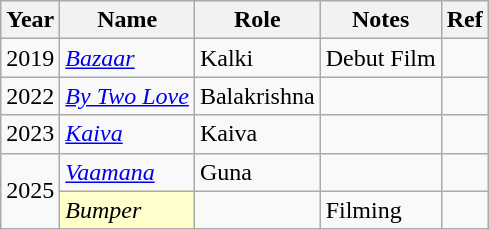<table class="wikitable">
<tr>
<th>Year</th>
<th>Name</th>
<th>Role</th>
<th>Notes</th>
<th>Ref</th>
</tr>
<tr>
<td>2019</td>
<td><em><a href='#'>Bazaar</a></em></td>
<td>Kalki</td>
<td>Debut Film</td>
<td></td>
</tr>
<tr>
<td>2022</td>
<td><em><a href='#'>By Two Love</a></em></td>
<td>Balakrishna</td>
<td></td>
<td></td>
</tr>
<tr>
<td>2023</td>
<td><em><a href='#'>Kaiva</a></em></td>
<td>Kaiva</td>
<td></td>
<td></td>
</tr>
<tr>
<td rowspan="3">2025</td>
<td><em><a href='#'>Vaamana</a></em></td>
<td>Guna</td>
<td></td>
<td></td>
</tr>
<tr>
<td style=background:#ffc;><em> Bumper </em></td>
<td></td>
<td>Filming</td>
<td></td>
</tr>
</table>
